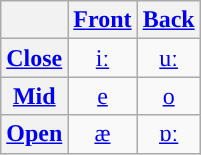<table class="wikitable" style="text-align:center;">
<tr>
<th></th>
<th><a href='#'>Front</a></th>
<th><a href='#'>Back</a></th>
</tr>
<tr>
<th><a href='#'>Close</a></th>
<td><a href='#'>iː</a></td>
<td><a href='#'>uː</a></td>
</tr>
<tr>
<th><a href='#'>Mid</a></th>
<td><a href='#'>e</a></td>
<td><a href='#'>o</a></td>
</tr>
<tr>
<th><a href='#'>Open</a></th>
<td><a href='#'>æ</a></td>
<td><a href='#'>ɒː</a></td>
</tr>
</table>
